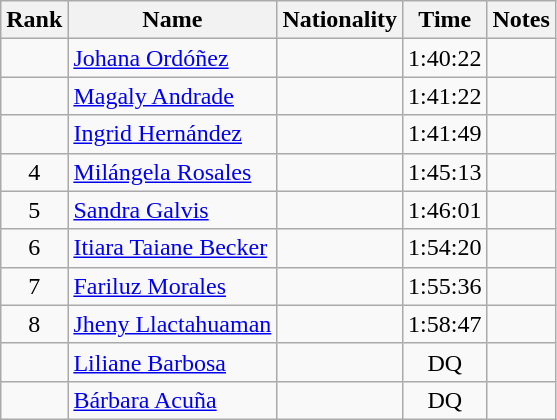<table class="wikitable sortable" style="text-align:center">
<tr>
<th>Rank</th>
<th>Name</th>
<th>Nationality</th>
<th>Time</th>
<th>Notes</th>
</tr>
<tr>
<td align=center></td>
<td align=left><a href='#'>Johana Ordóñez</a></td>
<td align=left></td>
<td>1:40:22</td>
<td></td>
</tr>
<tr>
<td align=center></td>
<td align=left><a href='#'>Magaly Andrade</a></td>
<td align=left></td>
<td>1:41:22</td>
<td></td>
</tr>
<tr>
<td align=center></td>
<td align=left><a href='#'>Ingrid Hernández</a></td>
<td align=left></td>
<td>1:41:49</td>
<td></td>
</tr>
<tr>
<td align=center>4</td>
<td align=left><a href='#'>Milángela Rosales</a></td>
<td align=left></td>
<td>1:45:13</td>
<td></td>
</tr>
<tr>
<td align=center>5</td>
<td align=left><a href='#'>Sandra Galvis</a></td>
<td align=left></td>
<td>1:46:01</td>
<td></td>
</tr>
<tr>
<td align=center>6</td>
<td align=left><a href='#'>Itiara Taiane Becker</a></td>
<td align=left></td>
<td>1:54:20</td>
<td></td>
</tr>
<tr>
<td align=center>7</td>
<td align=left><a href='#'>Fariluz Morales</a></td>
<td align=left></td>
<td>1:55:36</td>
<td></td>
</tr>
<tr>
<td align=center>8</td>
<td align=left><a href='#'>Jheny Llactahuaman</a></td>
<td align=left></td>
<td>1:58:47</td>
<td></td>
</tr>
<tr>
<td align=center></td>
<td align=left><a href='#'>Liliane Barbosa</a></td>
<td align=left></td>
<td>DQ</td>
<td></td>
</tr>
<tr>
<td align=center></td>
<td align=left><a href='#'>Bárbara Acuña</a></td>
<td align=left></td>
<td>DQ</td>
<td></td>
</tr>
</table>
